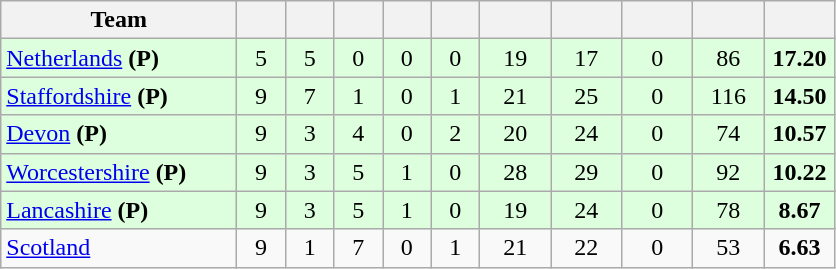<table class="wikitable" style="text-align:center">
<tr>
<th width="150">Team</th>
<th width="25"></th>
<th width="25"></th>
<th width="25"></th>
<th width="25"></th>
<th width="25"></th>
<th width="40"></th>
<th width="40"></th>
<th width="40"></th>
<th width="40"></th>
<th width="40"></th>
</tr>
<tr style="background:#dfd">
<td style="text-align:left"><a href='#'>Netherlands</a> <strong>(P)</strong></td>
<td>5</td>
<td>5</td>
<td>0</td>
<td>0</td>
<td>0</td>
<td>19</td>
<td>17</td>
<td>0</td>
<td>86</td>
<td><strong>17.20</strong></td>
</tr>
<tr style="background:#dfd">
<td style="text-align:left"><a href='#'>Staffordshire</a> <strong>(P)</strong></td>
<td>9</td>
<td>7</td>
<td>1</td>
<td>0</td>
<td>1</td>
<td>21</td>
<td>25</td>
<td>0</td>
<td>116</td>
<td><strong>14.50</strong></td>
</tr>
<tr style="background:#dfd">
<td style="text-align:left"><a href='#'>Devon</a> <strong>(P)</strong></td>
<td>9</td>
<td>3</td>
<td>4</td>
<td>0</td>
<td>2</td>
<td>20</td>
<td>24</td>
<td>0</td>
<td>74</td>
<td><strong>10.57</strong></td>
</tr>
<tr style="background:#dfd">
<td style="text-align:left"><a href='#'>Worcestershire</a> <strong>(P)</strong></td>
<td>9</td>
<td>3</td>
<td>5</td>
<td>1</td>
<td>0</td>
<td>28</td>
<td>29</td>
<td>0</td>
<td>92</td>
<td><strong>10.22</strong></td>
</tr>
<tr style="background:#dfd">
<td style="text-align:left"><a href='#'>Lancashire</a> <strong>(P)</strong></td>
<td>9</td>
<td>3</td>
<td>5</td>
<td>1</td>
<td>0</td>
<td>19</td>
<td>24</td>
<td>0</td>
<td>78</td>
<td><strong>8.67</strong></td>
</tr>
<tr>
<td style="text-align:left"><a href='#'>Scotland</a></td>
<td>9</td>
<td>1</td>
<td>7</td>
<td>0</td>
<td>1</td>
<td>21</td>
<td>22</td>
<td>0</td>
<td>53</td>
<td><strong>6.63</strong></td>
</tr>
</table>
